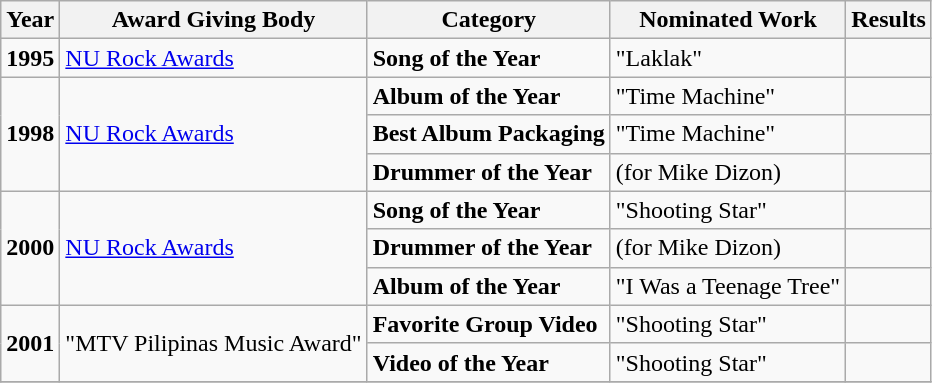<table class="wikitable">
<tr>
<th>Year</th>
<th>Award Giving Body</th>
<th>Category</th>
<th>Nominated Work</th>
<th>Results</th>
</tr>
<tr>
<td><strong>1995</strong></td>
<td><a href='#'>NU Rock Awards</a></td>
<td><strong>Song of the Year</strong></td>
<td>"Laklak"</td>
<td></td>
</tr>
<tr>
<td rowspan=3><strong>1998</strong></td>
<td rowspan=3><a href='#'>NU Rock Awards</a></td>
<td><strong>Album of the Year</strong></td>
<td>"Time Machine"</td>
<td></td>
</tr>
<tr>
<td><strong>Best Album Packaging</strong></td>
<td>"Time Machine"</td>
<td></td>
</tr>
<tr>
<td><strong>Drummer of the Year</strong></td>
<td>(for Mike Dizon)</td>
<td></td>
</tr>
<tr>
<td rowspan=3><strong>2000</strong></td>
<td rowspan=3><a href='#'>NU Rock Awards</a></td>
<td><strong>Song of the Year</strong></td>
<td>"Shooting Star"</td>
<td></td>
</tr>
<tr>
<td><strong>Drummer of the Year</strong></td>
<td>(for Mike Dizon)</td>
<td></td>
</tr>
<tr>
<td><strong>Album of the Year</strong></td>
<td>"I Was a Teenage Tree"</td>
<td></td>
</tr>
<tr>
<td rowspan=2><strong>2001</strong></td>
<td rowspan=2>"MTV Pilipinas Music Award"</td>
<td><strong>Favorite Group Video</strong></td>
<td>"Shooting Star"</td>
<td></td>
</tr>
<tr>
<td><strong>Video of the Year</strong></td>
<td>"Shooting Star"</td>
<td></td>
</tr>
<tr>
</tr>
</table>
